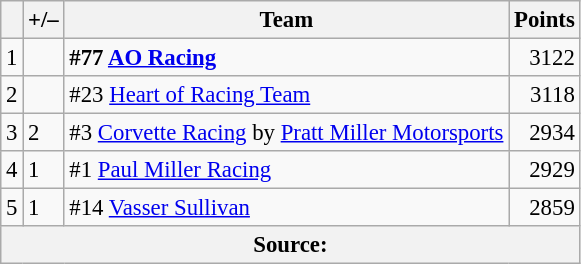<table class="wikitable" style="font-size: 95%;">
<tr>
<th scope="col"></th>
<th scope="col">+/–</th>
<th scope="col">Team</th>
<th scope="col">Points</th>
</tr>
<tr>
<td align=center>1</td>
<td align=left></td>
<td><strong>#77 <a href='#'>AO Racing</a></strong></td>
<td align=right>3122</td>
</tr>
<tr>
<td align=center>2</td>
<td align=left></td>
<td>#23 <a href='#'>Heart of Racing Team</a></td>
<td align=right>3118</td>
</tr>
<tr>
<td align=center>3</td>
<td align=left> 2</td>
<td>#3 <a href='#'>Corvette Racing</a> by <a href='#'>Pratt Miller Motorsports</a></td>
<td align=right>2934</td>
</tr>
<tr>
<td align=center>4</td>
<td align=left> 1</td>
<td>#1 <a href='#'>Paul Miller Racing</a></td>
<td align=right>2929</td>
</tr>
<tr>
<td align=center>5</td>
<td align=left> 1</td>
<td>#14 <a href='#'>Vasser Sullivan</a></td>
<td align=right>2859</td>
</tr>
<tr>
<th colspan=5>Source:</th>
</tr>
</table>
